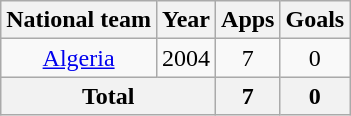<table class="wikitable" style="text-align:center">
<tr>
<th>National team</th>
<th>Year</th>
<th>Apps</th>
<th>Goals</th>
</tr>
<tr>
<td rowspan="1"><a href='#'>Algeria</a></td>
<td>2004</td>
<td>7</td>
<td>0</td>
</tr>
<tr>
<th colspan="2">Total</th>
<th>7</th>
<th>0</th>
</tr>
</table>
